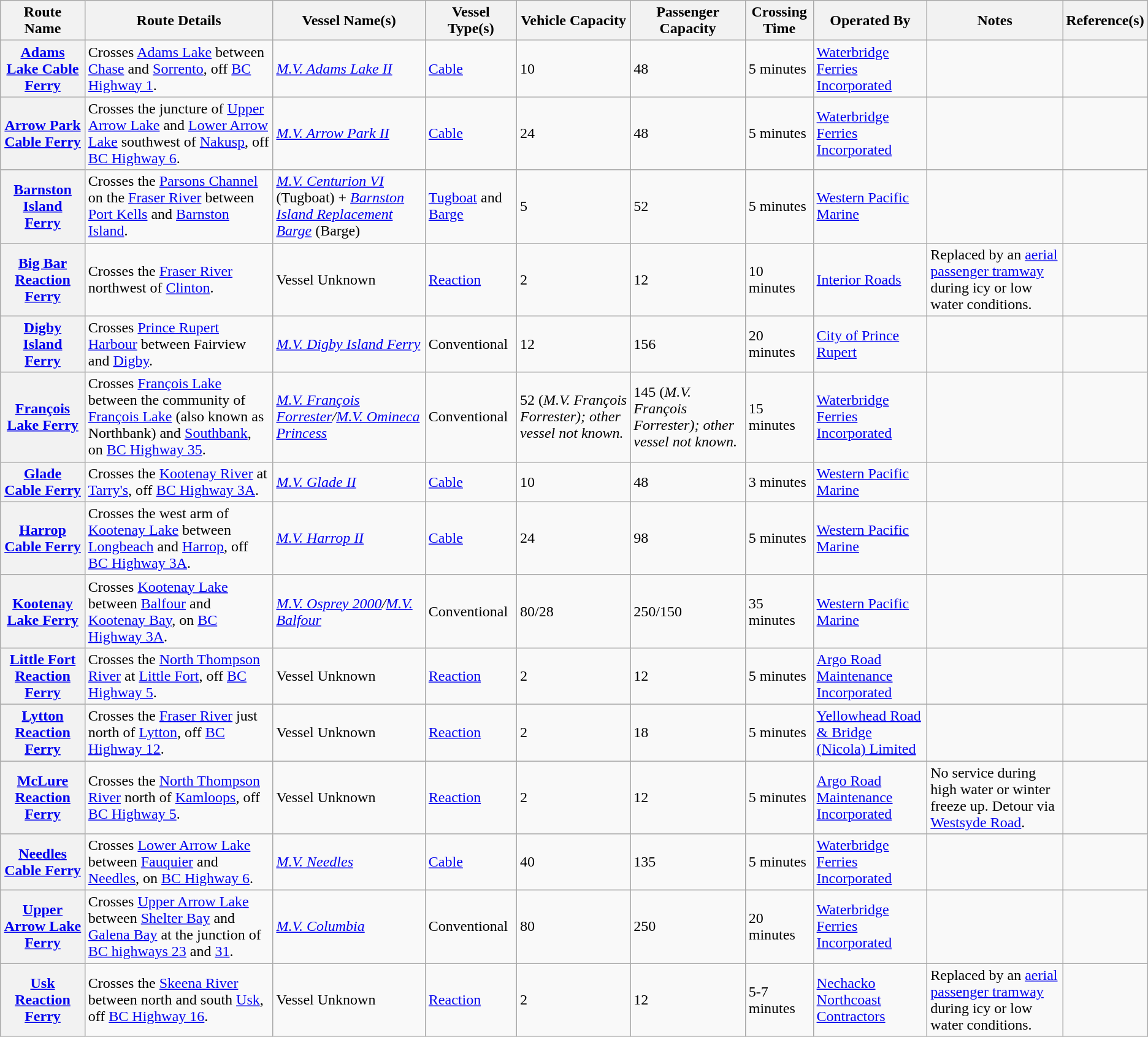<table class="wikitable">
<tr>
<th>Route Name</th>
<th>Route Details</th>
<th>Vessel Name(s)</th>
<th>Vessel Type(s)</th>
<th>Vehicle Capacity</th>
<th>Passenger Capacity</th>
<th>Crossing Time</th>
<th>Operated By</th>
<th>Notes</th>
<th>Reference(s)</th>
</tr>
<tr>
<th><strong><a href='#'>Adams Lake Cable Ferry</a></strong></th>
<td>Crosses <a href='#'>Adams Lake</a> between <a href='#'>Chase</a> and <a href='#'>Sorrento</a>, off <a href='#'>BC Highway 1</a>.</td>
<td><em><a href='#'>M.V. Adams Lake II</a></em></td>
<td><a href='#'>Cable</a></td>
<td>10</td>
<td>48</td>
<td>5 minutes</td>
<td><a href='#'>Waterbridge Ferries Incorporated</a></td>
<td></td>
<td></td>
</tr>
<tr>
<th><strong><a href='#'>Arrow Park Cable Ferry</a></strong></th>
<td>Crosses the juncture of <a href='#'>Upper Arrow Lake</a> and <a href='#'>Lower Arrow Lake</a> southwest of <a href='#'>Nakusp</a>, off <a href='#'>BC Highway 6</a>.</td>
<td><em><a href='#'>M.V. Arrow Park II</a></em></td>
<td><a href='#'>Cable</a></td>
<td>24</td>
<td>48</td>
<td>5 minutes</td>
<td><a href='#'>Waterbridge Ferries Incorporated</a></td>
<td></td>
<td></td>
</tr>
<tr>
<th><strong><a href='#'>Barnston Island Ferry</a></strong></th>
<td>Crosses the <a href='#'>Parsons Channel</a> on the <a href='#'>Fraser River</a> between <a href='#'>Port Kells</a> and <a href='#'>Barnston Island</a>.</td>
<td><em><a href='#'>M.V. Centurion VI</a></em>                                   (Tugboat) + <em><a href='#'>Barnston Island Replacement Barge</a></em> (Barge)</td>
<td><a href='#'>Tugboat</a> and <a href='#'>Barge</a></td>
<td>5</td>
<td>52</td>
<td>5 minutes</td>
<td><a href='#'>Western Pacific Marine</a></td>
<td></td>
<td></td>
</tr>
<tr>
<th><strong><a href='#'>Big Bar Reaction Ferry</a></strong></th>
<td>Crosses the <a href='#'>Fraser River</a> northwest of <a href='#'>Clinton</a>.</td>
<td>Vessel Unknown</td>
<td><a href='#'>Reaction</a></td>
<td>2</td>
<td>12</td>
<td>10 minutes</td>
<td><a href='#'>Interior Roads</a></td>
<td>Replaced by an <a href='#'>aerial passenger tramway</a> during icy or low water conditions.</td>
<td></td>
</tr>
<tr>
<th><a href='#'>Digby Island Ferry</a></th>
<td>Crosses <a href='#'>Prince Rupert Harbour</a> between Fairview and <a href='#'>Digby</a>.</td>
<td><em><a href='#'>M.V. Digby Island Ferry</a></em></td>
<td>Conventional</td>
<td>12</td>
<td>156</td>
<td>20 minutes</td>
<td><a href='#'>City of Prince Rupert</a></td>
<td></td>
<td></td>
</tr>
<tr>
<th><strong><a href='#'>François Lake Ferry</a></strong></th>
<td>Crosses <a href='#'>François Lake</a> between the community of <a href='#'>François Lake</a> (also known as Northbank) and <a href='#'>Southbank</a>, on <a href='#'>BC Highway 35</a>.</td>
<td><em><a href='#'>M.V. François Forrester</a>/<a href='#'>M.V. Omineca Princess</a></em></td>
<td>Conventional</td>
<td>52 (<em>M.V. François Forrester); other vessel not known.</em></td>
<td>145 (<em>M.V. François Forrester); other vessel not known.</em></td>
<td>15 minutes</td>
<td><a href='#'>Waterbridge Ferries Incorporated</a></td>
<td></td>
<td></td>
</tr>
<tr>
<th><strong><a href='#'>Glade Cable Ferry</a></strong></th>
<td>Crosses the <a href='#'>Kootenay River</a> at <a href='#'>Tarry's</a>, off <a href='#'>BC Highway 3A</a>.</td>
<td><em><a href='#'>M.V. Glade II</a></em></td>
<td><a href='#'>Cable</a></td>
<td>10</td>
<td>48</td>
<td>3 minutes</td>
<td><a href='#'>Western Pacific Marine</a></td>
<td></td>
<td></td>
</tr>
<tr>
<th><strong><a href='#'>Harrop Cable Ferry</a></strong></th>
<td>Crosses the west arm of <a href='#'>Kootenay Lake</a> between <a href='#'>Longbeach</a> and <a href='#'>Harrop</a>, off <a href='#'>BC Highway 3A</a>.</td>
<td><em><a href='#'>M.V. Harrop II</a></em></td>
<td><a href='#'>Cable</a></td>
<td>24</td>
<td>98</td>
<td>5 minutes</td>
<td><a href='#'>Western Pacific Marine</a></td>
<td></td>
<td></td>
</tr>
<tr>
<th><strong><a href='#'>Kootenay Lake Ferry</a></strong></th>
<td>Crosses <a href='#'>Kootenay Lake</a> between <a href='#'>Balfour</a> and <a href='#'>Kootenay Bay</a>, on <a href='#'>BC Highway 3A</a>.</td>
<td><em><a href='#'>M.V. Osprey 2000</a>/<a href='#'>M.V. Balfour</a></em></td>
<td>Conventional</td>
<td>80/28</td>
<td>250/150</td>
<td>35 minutes</td>
<td><a href='#'>Western Pacific Marine</a></td>
<td></td>
<td></td>
</tr>
<tr>
<th><strong><a href='#'>Little Fort Reaction Ferry</a></strong></th>
<td>Crosses the <a href='#'>North Thompson River</a> at <a href='#'>Little Fort</a>, off <a href='#'>BC Highway 5</a>.</td>
<td>Vessel Unknown</td>
<td><a href='#'>Reaction</a></td>
<td>2</td>
<td>12</td>
<td>5 minutes</td>
<td><a href='#'>Argo Road Maintenance Incorporated</a></td>
<td></td>
<td></td>
</tr>
<tr>
<th><strong><a href='#'>Lytton Reaction Ferry</a></strong></th>
<td>Crosses the <a href='#'>Fraser River</a> just north of <a href='#'>Lytton</a>, off <a href='#'>BC Highway 12</a>.</td>
<td>Vessel Unknown</td>
<td><a href='#'>Reaction</a></td>
<td>2</td>
<td>18</td>
<td>5 minutes</td>
<td><a href='#'>Yellowhead Road & Bridge (Nicola) Limited</a></td>
<td></td>
<td></td>
</tr>
<tr>
<th><strong><a href='#'>McLure Reaction Ferry</a></strong></th>
<td>Crosses the <a href='#'>North Thompson River</a> north of <a href='#'>Kamloops</a>, off <a href='#'>BC Highway 5</a>.</td>
<td>Vessel Unknown</td>
<td><a href='#'>Reaction</a></td>
<td>2</td>
<td>12</td>
<td>5 minutes</td>
<td><a href='#'>Argo Road Maintenance Incorporated</a></td>
<td>No service during high water or winter freeze up. Detour via <a href='#'>Westsyde Road</a>.</td>
<td></td>
</tr>
<tr>
<th><strong><a href='#'>Needles Cable Ferry</a></strong></th>
<td>Crosses <a href='#'>Lower Arrow Lake</a> between <a href='#'>Fauquier</a> and <a href='#'>Needles</a>, on <a href='#'>BC Highway 6</a>.</td>
<td><em><a href='#'>M.V. Needles</a></em></td>
<td><a href='#'>Cable</a></td>
<td>40</td>
<td>135</td>
<td>5 minutes</td>
<td><a href='#'>Waterbridge Ferries Incorporated</a></td>
<td></td>
<td></td>
</tr>
<tr>
<th><strong><a href='#'>Upper Arrow Lake Ferry</a></strong></th>
<td>Crosses <a href='#'>Upper Arrow Lake</a> between <a href='#'>Shelter Bay</a> and <a href='#'>Galena Bay</a> at the junction of <a href='#'>BC highways 23</a> and <a href='#'>31</a>.</td>
<td><em><a href='#'>M.V. Columbia</a></em></td>
<td>Conventional</td>
<td>80</td>
<td>250</td>
<td>20 minutes</td>
<td><a href='#'>Waterbridge Ferries Incorporated</a></td>
<td></td>
<td></td>
</tr>
<tr>
<th><strong><a href='#'>Usk Reaction Ferry</a></strong></th>
<td>Crosses the <a href='#'>Skeena River</a> between north and south <a href='#'>Usk</a>, off <a href='#'>BC Highway 16</a>.</td>
<td>Vessel Unknown</td>
<td><a href='#'>Reaction</a></td>
<td>2</td>
<td>12</td>
<td>5-7 minutes</td>
<td><a href='#'>Nechacko Northcoast Contractors</a></td>
<td>Replaced by an <a href='#'>aerial passenger tramway</a> during icy or low water conditions.</td>
<td></td>
</tr>
</table>
